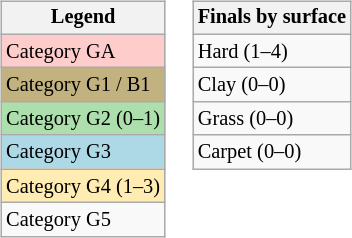<table>
<tr valign=top>
<td><br><table class="wikitable" style="font-size:85%">
<tr>
<th>Legend</th>
</tr>
<tr bgcolor=#ffcccc>
<td>Category GA</td>
</tr>
<tr bgcolor=#C2B280>
<td>Category G1 / B1</td>
</tr>
<tr bgcolor="#ADDFAD">
<td>Category G2 (0–1)</td>
</tr>
<tr bgcolor="lightblue">
<td>Category G3</td>
</tr>
<tr bgcolor=#ffecb2>
<td>Category G4 (1–3)</td>
</tr>
<tr>
<td>Category G5</td>
</tr>
</table>
</td>
<td><br><table class="wikitable" style="font-size:85%">
<tr>
<th>Finals by surface</th>
</tr>
<tr>
<td>Hard (1–4)</td>
</tr>
<tr>
<td>Clay (0–0)</td>
</tr>
<tr>
<td>Grass (0–0)</td>
</tr>
<tr>
<td>Carpet (0–0)</td>
</tr>
</table>
</td>
</tr>
</table>
